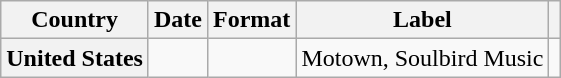<table class="wikitable plainrowheaders">
<tr>
<th>Country</th>
<th>Date</th>
<th>Format</th>
<th>Label</th>
<th></th>
</tr>
<tr>
<th scope="row">United States</th>
<td></td>
<td></td>
<td>Motown, Soulbird Music</td>
<td></td>
</tr>
</table>
